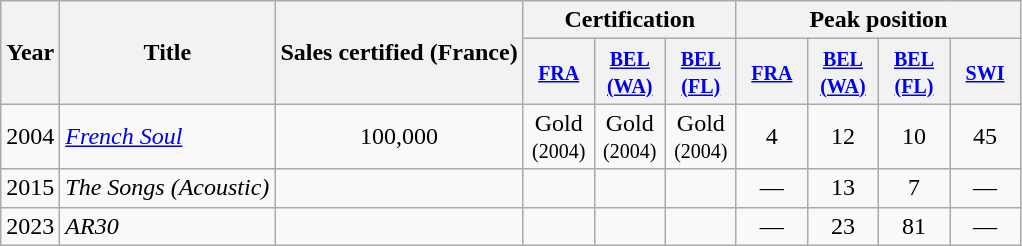<table class="wikitable">
<tr>
<th rowspan="2">Year</th>
<th rowspan="2">Title</th>
<th rowspan="2">Sales certified (France)</th>
<th colspan="3">Certification</th>
<th colspan="4">Peak position</th>
</tr>
<tr>
<th width="40" align="center"><small><a href='#'>FRA</a></small></th>
<th width="40" align="center"><small><a href='#'>BEL<br>(WA)</a></small></th>
<th width="40" align="center"><small><a href='#'>BEL<br>(FL)</a></small></th>
<th width="40" align="center"><small><a href='#'>FRA</a></small></th>
<th width="40" align="center"><small><a href='#'>BEL<br>(WA)</a></small></th>
<th width="40" align="center"><small><a href='#'>BEL<br>(FL)</a></small></th>
<th width="40" align="center"><small><a href='#'>SWI</a></small></th>
</tr>
<tr>
<td>2004</td>
<td><em><a href='#'>French Soul</a></em></td>
<td align="center">100,000</td>
<td align="center">Gold <small>(2004)</small></td>
<td align="center">Gold <small>(2004)</small></td>
<td align="center">Gold <small>(2004)</small></td>
<td align="center">4</td>
<td align="center">12</td>
<td align="center">10</td>
<td align="center">45</td>
</tr>
<tr>
<td>2015</td>
<td><em>The Songs (Acoustic)</em></td>
<td align="center"></td>
<td align="center"></td>
<td align="center"></td>
<td align="center"></td>
<td align="center">—</td>
<td align="center">13</td>
<td align="center">7</td>
<td align="center">—</td>
</tr>
<tr>
<td>2023</td>
<td><em>AR30</em></td>
<td align="center"></td>
<td align="center"></td>
<td align="center"></td>
<td align="center"></td>
<td align="center">—</td>
<td align="center">23</td>
<td align="center">81</td>
<td align="center">—</td>
</tr>
</table>
